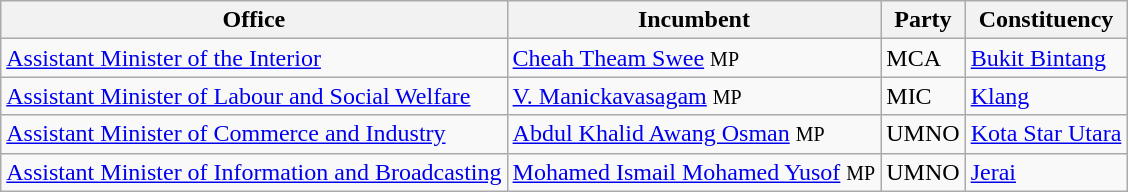<table class="sortable wikitable">
<tr>
<th>Office</th>
<th>Incumbent</th>
<th>Party</th>
<th>Constituency</th>
</tr>
<tr>
<td><a href='#'>Assistant Minister of the Interior</a></td>
<td><a href='#'>Cheah Theam Swee</a> <small>MP</small></td>
<td>MCA</td>
<td><a href='#'>Bukit Bintang</a></td>
</tr>
<tr>
<td><a href='#'>Assistant Minister of Labour and Social Welfare</a></td>
<td><a href='#'>V. Manickavasagam</a> <small>MP</small></td>
<td>MIC</td>
<td><a href='#'>Klang</a></td>
</tr>
<tr>
<td><a href='#'>Assistant Minister of Commerce and Industry</a></td>
<td><a href='#'>Abdul Khalid Awang Osman</a> <small>MP</small></td>
<td>UMNO</td>
<td><a href='#'>Kota Star Utara</a></td>
</tr>
<tr>
<td><a href='#'>Assistant Minister of Information and Broadcasting</a></td>
<td><a href='#'>Mohamed Ismail Mohamed Yusof</a> <small>MP</small></td>
<td>UMNO</td>
<td><a href='#'>Jerai</a></td>
</tr>
</table>
